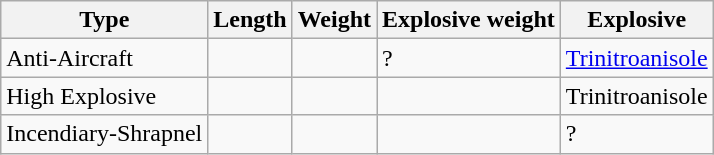<table class="wikitable">
<tr>
<th>Type</th>
<th>Length</th>
<th>Weight</th>
<th>Explosive weight</th>
<th>Explosive</th>
</tr>
<tr>
<td>Anti-Aircraft</td>
<td></td>
<td></td>
<td>?</td>
<td><a href='#'>Trinitroanisole</a></td>
</tr>
<tr>
<td>High Explosive</td>
<td></td>
<td></td>
<td></td>
<td>Trinitroanisole</td>
</tr>
<tr>
<td>Incendiary-Shrapnel</td>
<td></td>
<td></td>
<td></td>
<td>?</td>
</tr>
</table>
